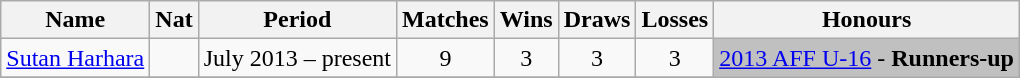<table class="wikitable">
<tr>
<th>Name</th>
<th>Nat</th>
<th>Period</th>
<th>Matches</th>
<th>Wins</th>
<th>Draws</th>
<th>Losses</th>
<th>Honours</th>
</tr>
<tr>
<td><a href='#'>Sutan Harhara</a></td>
<td align="center"></td>
<td align="center">July 2013 – present</td>
<td align="center">9</td>
<td align="center">3</td>
<td align="center">3</td>
<td align="center">3</td>
<td style=background:silver><a href='#'>2013 AFF U-16</a> - <strong>Runners-up</strong></td>
</tr>
<tr>
</tr>
</table>
